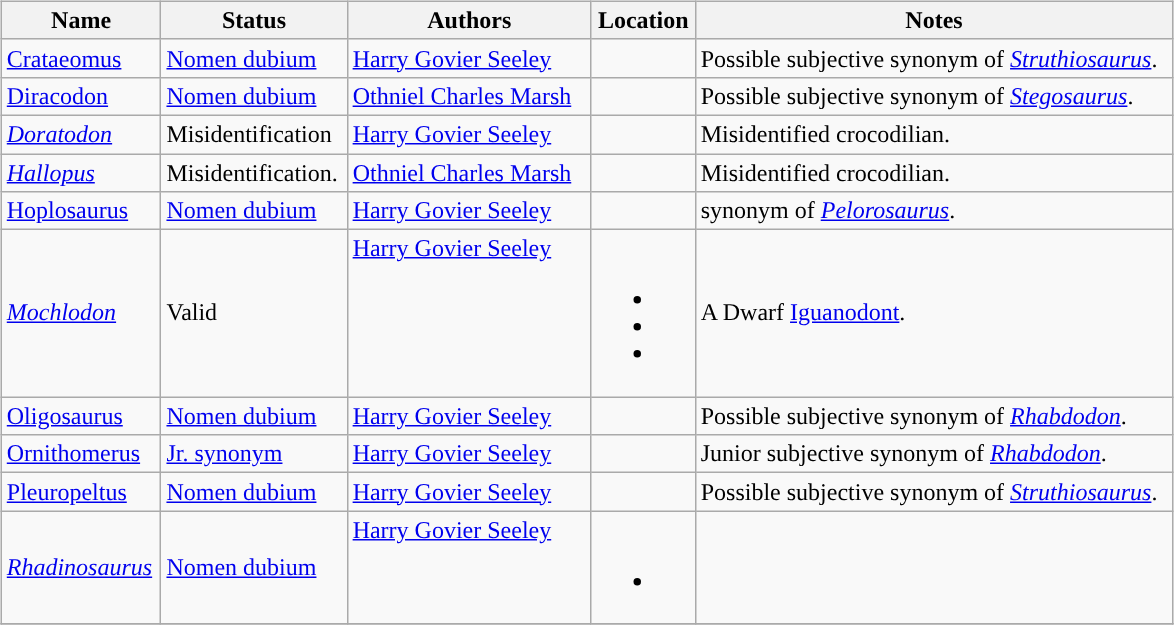<table border="0" style="background:transparent;" style="width: 100%;">
<tr>
<td style="border:0px" valign="top"><br><table class="wikitable sortable" align="center" width="100%">
<tr>
<th>Name</th>
<th>Status</th>
<th colspan="2">Authors</th>
<th>Location</th>
<th>Notes</th>
</tr>
<tr>
<td><a href='#'>Crataeomus</a></td>
<td><a href='#'>Nomen dubium</a></td>
<td style="border-right:0px" valign="top"><a href='#'>Harry Govier Seeley</a></td>
<td style="border-left:0px" valign="top"></td>
<td></td>
<td>Possible subjective synonym of <em><a href='#'>Struthiosaurus</a></em>.</td>
</tr>
<tr>
<td><a href='#'>Diracodon</a></td>
<td><a href='#'>Nomen dubium</a></td>
<td style="border-right:0px" valign="top"><a href='#'>Othniel Charles Marsh</a></td>
<td style="border-left:0px" valign="top"></td>
<td></td>
<td>Possible subjective synonym of <em><a href='#'>Stegosaurus</a></em>.</td>
</tr>
<tr>
<td><em><a href='#'>Doratodon</a></em></td>
<td>Misidentification</td>
<td style="border-right:0px" valign="top"><a href='#'>Harry Govier Seeley</a></td>
<td style="border-left:0px" valign="top"></td>
<td></td>
<td>Misidentified crocodilian.</td>
</tr>
<tr>
<td><em><a href='#'>Hallopus</a></em></td>
<td>Misidentification.</td>
<td style="border-right:0px" valign="top"><a href='#'>Othniel Charles Marsh</a></td>
<td style="border-left:0px" valign="top"></td>
<td></td>
<td>Misidentified crocodilian.</td>
</tr>
<tr>
<td><a href='#'>Hoplosaurus</a></td>
<td><a href='#'>Nomen dubium</a></td>
<td style="border-right:0px" valign="top"><a href='#'>Harry Govier Seeley</a></td>
<td style="border-left:0px" valign="top"></td>
<td></td>
<td>synonym of <em><a href='#'>Pelorosaurus</a></em>.</td>
</tr>
<tr>
<td><em><a href='#'>Mochlodon</a></em></td>
<td>Valid</td>
<td style="border-right:0px" valign="top"><a href='#'>Harry Govier Seeley</a></td>
<td style="border-left:0px" valign="top"></td>
<td><br><ul><li></li><li></li><li></li></ul></td>
<td>A Dwarf <a href='#'>Iguanodont</a>.</td>
</tr>
<tr>
<td><a href='#'>Oligosaurus</a></td>
<td><a href='#'>Nomen dubium</a></td>
<td style="border-right:0px" valign="top"><a href='#'>Harry Govier Seeley</a></td>
<td style="border-left:0px" valign="top"></td>
<td></td>
<td>Possible subjective synonym of <em><a href='#'>Rhabdodon</a></em>.</td>
</tr>
<tr>
<td><a href='#'>Ornithomerus</a></td>
<td><a href='#'>Jr. synonym</a></td>
<td style="border-right:0px" valign="top"><a href='#'>Harry Govier Seeley</a></td>
<td style="border-left:0px" valign="top"></td>
<td></td>
<td>Junior subjective synonym of <em><a href='#'>Rhabdodon</a></em>.</td>
</tr>
<tr>
<td><em></em><a href='#'>Pleuropeltus</a></td>
<td><a href='#'>Nomen dubium</a></td>
<td style="border-right:0px" valign="top"><a href='#'>Harry Govier Seeley</a></td>
<td style="border-left:0px" valign="top"></td>
<td></td>
<td>Possible subjective synonym of <em><a href='#'>Struthiosaurus</a></em>.</td>
</tr>
<tr>
<td><em><a href='#'>Rhadinosaurus</a></em></td>
<td><a href='#'>Nomen dubium</a></td>
<td style="border-right:0px" valign="top"><a href='#'>Harry Govier Seeley</a></td>
<td style="border-left:0px" valign="top"></td>
<td><br><ul><li></li></ul></td>
<td></td>
</tr>
<tr>
</tr>
</table>
</td>
</tr>
<tr>
</tr>
</table>
